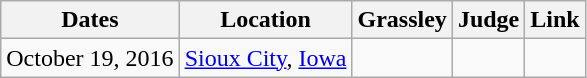<table class="wikitable" style="text-align:center">
<tr>
<th>Dates</th>
<th>Location</th>
<th>Grassley</th>
<th>Judge</th>
<th>Link</th>
</tr>
<tr>
<td>October 19, 2016</td>
<td><a href='#'>Sioux City</a>, <a href='#'>Iowa</a></td>
<td></td>
<td></td>
<td align=left></td>
</tr>
</table>
